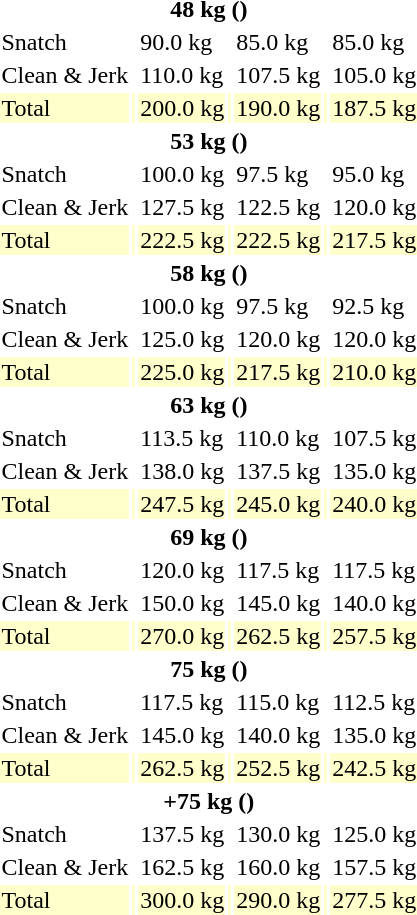<table>
<tr>
<th colspan=7>48 kg ()</th>
</tr>
<tr>
<td>Snatch</td>
<td></td>
<td>90.0 kg</td>
<td></td>
<td>85.0 kg</td>
<td></td>
<td>85.0 kg</td>
</tr>
<tr>
<td>Clean & Jerk</td>
<td></td>
<td>110.0 kg</td>
<td></td>
<td>107.5 kg</td>
<td></td>
<td>105.0 kg</td>
</tr>
<tr bgcolor=ffffcc>
<td>Total</td>
<td></td>
<td>200.0 kg</td>
<td></td>
<td>190.0 kg</td>
<td></td>
<td>187.5 kg</td>
</tr>
<tr>
<th colspan=7>53 kg ()</th>
</tr>
<tr>
<td>Snatch</td>
<td></td>
<td>100.0 kg</td>
<td></td>
<td>97.5 kg</td>
<td></td>
<td>95.0 kg</td>
</tr>
<tr>
<td>Clean & Jerk</td>
<td></td>
<td>127.5 kg</td>
<td></td>
<td>122.5 kg</td>
<td></td>
<td>120.0 kg</td>
</tr>
<tr bgcolor=ffffcc>
<td>Total</td>
<td></td>
<td>222.5 kg</td>
<td></td>
<td>222.5 kg</td>
<td></td>
<td>217.5 kg</td>
</tr>
<tr>
<th colspan=7>58 kg ()</th>
</tr>
<tr>
<td>Snatch</td>
<td></td>
<td>100.0 kg</td>
<td></td>
<td>97.5 kg</td>
<td></td>
<td>92.5 kg</td>
</tr>
<tr>
<td>Clean & Jerk</td>
<td></td>
<td>125.0 kg</td>
<td></td>
<td>120.0 kg</td>
<td></td>
<td>120.0 kg</td>
</tr>
<tr bgcolor=ffffcc>
<td>Total</td>
<td></td>
<td>225.0 kg</td>
<td></td>
<td>217.5 kg</td>
<td></td>
<td>210.0 kg</td>
</tr>
<tr>
<th colspan=7>63 kg ()</th>
</tr>
<tr>
<td>Snatch</td>
<td></td>
<td>113.5 kg<br></td>
<td></td>
<td>110.0 kg</td>
<td></td>
<td>107.5 kg</td>
</tr>
<tr>
<td>Clean & Jerk</td>
<td></td>
<td>138.0 kg<br></td>
<td></td>
<td>137.5 kg</td>
<td></td>
<td>135.0 kg</td>
</tr>
<tr bgcolor=ffffcc>
<td>Total</td>
<td></td>
<td>247.5 kg</td>
<td></td>
<td>245.0 kg</td>
<td></td>
<td>240.0 kg</td>
</tr>
<tr>
<th colspan=7>69 kg ()</th>
</tr>
<tr>
<td>Snatch</td>
<td></td>
<td>120.0 kg<br></td>
<td></td>
<td>117.5 kg</td>
<td></td>
<td>117.5 kg</td>
</tr>
<tr>
<td>Clean & Jerk</td>
<td></td>
<td>150.0 kg<br></td>
<td></td>
<td>145.0 kg</td>
<td></td>
<td>140.0 kg</td>
</tr>
<tr bgcolor=ffffcc>
<td>Total</td>
<td></td>
<td>270.0 kg<br></td>
<td></td>
<td>262.5 kg</td>
<td></td>
<td>257.5 kg</td>
</tr>
<tr>
<th colspan=7>75 kg ()</th>
</tr>
<tr>
<td>Snatch</td>
<td></td>
<td>117.5 kg</td>
<td></td>
<td>115.0 kg</td>
<td></td>
<td>112.5 kg</td>
</tr>
<tr>
<td>Clean & Jerk</td>
<td></td>
<td>145.0 kg</td>
<td></td>
<td>140.0 kg</td>
<td></td>
<td>135.0 kg</td>
</tr>
<tr bgcolor=ffffcc>
<td>Total</td>
<td></td>
<td>262.5 kg</td>
<td></td>
<td>252.5 kg</td>
<td></td>
<td>242.5 kg</td>
</tr>
<tr>
<th colspan=7>+75 kg ()</th>
</tr>
<tr>
<td>Snatch</td>
<td></td>
<td>137.5 kg<br></td>
<td></td>
<td>130.0 kg</td>
<td></td>
<td>125.0 kg</td>
</tr>
<tr>
<td>Clean & Jerk</td>
<td></td>
<td>162.5 kg</td>
<td></td>
<td>160.0 kg</td>
<td></td>
<td>157.5 kg</td>
</tr>
<tr bgcolor=ffffcc>
<td>Total</td>
<td></td>
<td>300.0 kg</td>
<td></td>
<td>290.0 kg</td>
<td></td>
<td>277.5 kg</td>
</tr>
</table>
